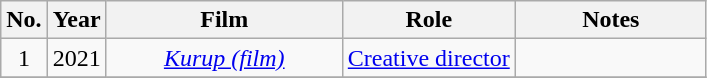<table class="wikitable" style="text-align:center;font-size:100%;">
<tr>
<th>No.</th>
<th>Year</th>
<th width=150>Film</th>
<th>Role</th>
<th style="width: 120px;">Notes</th>
</tr>
<tr>
<td>1</td>
<td>2021</td>
<td><em><a href='#'>Kurup (film) </a></em></td>
<td><a href='#'>Creative director</a></td>
<td></td>
</tr>
<tr>
</tr>
</table>
